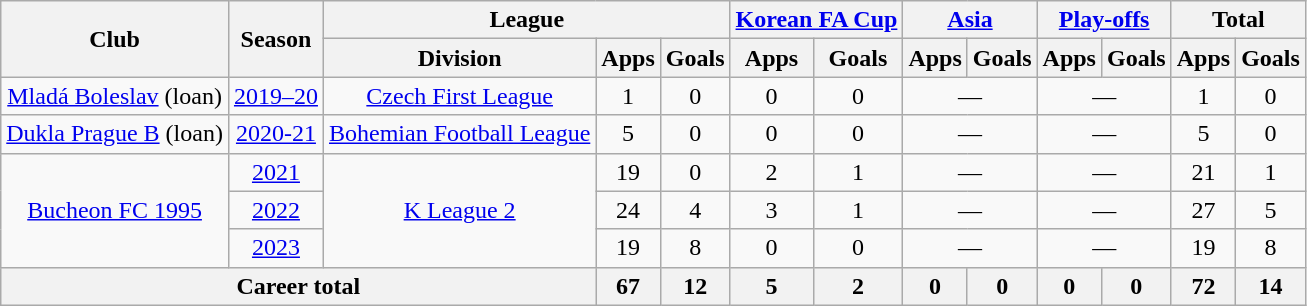<table class="wikitable" style="text-align:center">
<tr>
<th rowspan="2">Club</th>
<th rowspan="2">Season</th>
<th colspan="3">League</th>
<th colspan="2"><a href='#'>Korean FA Cup</a></th>
<th colspan="2"><a href='#'>Asia</a></th>
<th colspan="2"><a href='#'>Play-offs</a></th>
<th colspan="2">Total</th>
</tr>
<tr>
<th>Division</th>
<th>Apps</th>
<th>Goals</th>
<th>Apps</th>
<th>Goals</th>
<th>Apps</th>
<th>Goals</th>
<th>Apps</th>
<th>Goals</th>
<th>Apps</th>
<th>Goals</th>
</tr>
<tr>
<td rowspan="1"><a href='#'>Mladá Boleslav</a> (loan)</td>
<td><a href='#'>2019–20</a></td>
<td rowspan="1"><a href='#'>Czech First League</a></td>
<td>1</td>
<td>0</td>
<td>0</td>
<td>0</td>
<td colspan="2">—</td>
<td colspan="2">—</td>
<td>1</td>
<td>0</td>
</tr>
<tr>
<td rowspan="1"><a href='#'>Dukla Prague B</a> (loan)</td>
<td><a href='#'>2020-21</a></td>
<td rowspan="1"><a href='#'>Bohemian Football League</a></td>
<td>5</td>
<td>0</td>
<td>0</td>
<td>0</td>
<td colspan="2">—</td>
<td colspan="2">—</td>
<td>5</td>
<td>0</td>
</tr>
<tr>
<td rowspan="3"><a href='#'>Bucheon FC 1995</a></td>
<td><a href='#'>2021</a></td>
<td rowspan="3"><a href='#'>K League 2</a></td>
<td>19</td>
<td>0</td>
<td>2</td>
<td>1</td>
<td colspan="2">—</td>
<td colspan="2">—</td>
<td>21</td>
<td>1</td>
</tr>
<tr>
<td><a href='#'>2022</a></td>
<td>24</td>
<td>4</td>
<td>3</td>
<td>1</td>
<td colspan="2">—</td>
<td colspan="2">—</td>
<td>27</td>
<td>5</td>
</tr>
<tr>
<td><a href='#'>2023</a></td>
<td>19</td>
<td>8</td>
<td>0</td>
<td>0</td>
<td colspan="2">—</td>
<td colspan="2">—</td>
<td>19</td>
<td>8</td>
</tr>
<tr>
<th colspan="3">Career total</th>
<th>67</th>
<th>12</th>
<th>5</th>
<th>2</th>
<th>0</th>
<th>0</th>
<th>0</th>
<th>0</th>
<th>72</th>
<th>14</th>
</tr>
</table>
